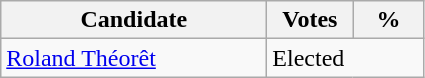<table class="wikitable">
<tr>
<th style="width: 170px">Candidate</th>
<th style="width: 50px">Votes</th>
<th style="width: 40px">%</th>
</tr>
<tr>
<td><a href='#'>Roland Théorêt</a></td>
<td colspan="2">Elected </td>
</tr>
</table>
